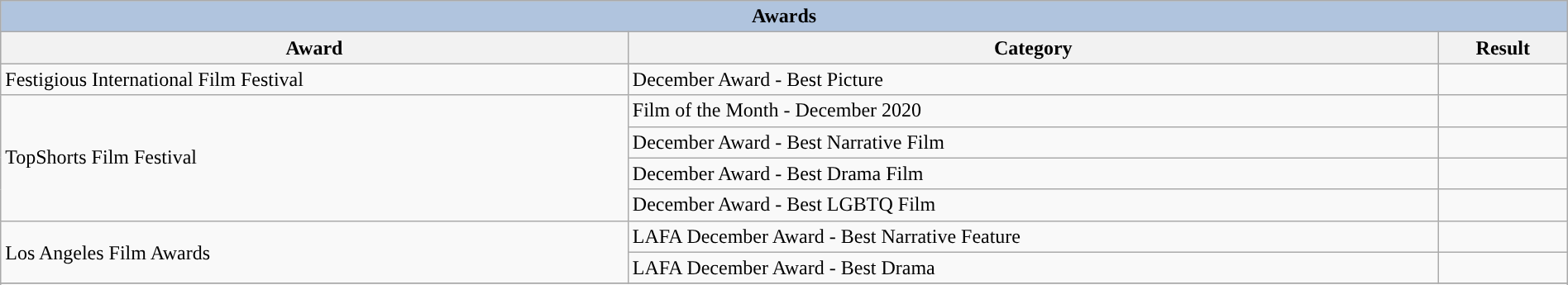<table class="wikitable sortable" style="width:100%;">
<tr style="background:#ccc; text-align:center;">
<th colspan="3" style="background: LightSteelBlue;">Awards</th>
</tr>
<tr style="background:#ccc; text-align:center;">
<th>Award</th>
<th>Category</th>
<th>Result</th>
</tr>
<tr>
<td rowspan="1">Festigious International Film Festival</td>
<td>December Award - Best Picture</td>
<td></td>
</tr>
<tr>
<td rowspan="4">TopShorts Film Festival</td>
<td>Film of the Month - December 2020</td>
<td></td>
</tr>
<tr>
<td>December Award - Best Narrative Film</td>
<td></td>
</tr>
<tr>
<td>December Award - Best Drama Film</td>
<td></td>
</tr>
<tr>
<td>December Award - Best LGBTQ Film</td>
<td></td>
</tr>
<tr>
<td rowspan="3”">Los Angeles Film Awards</td>
<td>LAFA December Award - Best Narrative Feature</td>
<td></td>
</tr>
<tr>
<td>LAFA December Award - Best Drama</td>
<td></td>
</tr>
<tr>
</tr>
<tr>
</tr>
</table>
